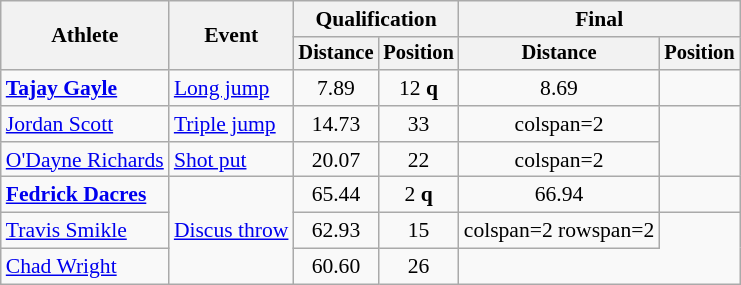<table class=wikitable style="font-size:90%">
<tr>
<th rowspan="2">Athlete</th>
<th rowspan="2">Event</th>
<th colspan="2">Qualification</th>
<th colspan="2">Final</th>
</tr>
<tr style="font-size:95%">
<th>Distance</th>
<th>Position</th>
<th>Distance</th>
<th>Position</th>
</tr>
<tr style=text-align:center>
<td style=text-align:left><strong><a href='#'>Tajay Gayle</a></strong></td>
<td style=text-align:left><a href='#'>Long jump</a></td>
<td>7.89</td>
<td>12 <strong>q</strong></td>
<td>8.69 <strong></strong></td>
<td></td>
</tr>
<tr style=text-align:center>
<td style=text-align:left><a href='#'>Jordan Scott</a></td>
<td style=text-align:left><a href='#'>Triple jump</a></td>
<td>14.73</td>
<td>33</td>
<td>colspan=2</td>
</tr>
<tr style=text-align:center>
<td style=text-align:left><a href='#'>O'Dayne Richards</a></td>
<td style=text-align:left><a href='#'>Shot put</a></td>
<td>20.07</td>
<td>22</td>
<td>colspan=2</td>
</tr>
<tr style=text-align:center>
<td style=text-align:left><strong><a href='#'>Fedrick Dacres</a></strong></td>
<td style=text-align:left rowspan=3><a href='#'>Discus throw</a></td>
<td>65.44</td>
<td>2 <strong>q</strong></td>
<td>66.94</td>
<td></td>
</tr>
<tr style=text-align:center>
<td style=text-align:left><a href='#'>Travis Smikle</a></td>
<td>62.93</td>
<td>15</td>
<td>colspan=2 rowspan=2 </td>
</tr>
<tr style=text-align:center>
<td style=text-align:left><a href='#'>Chad Wright</a></td>
<td>60.60</td>
<td>26</td>
</tr>
</table>
